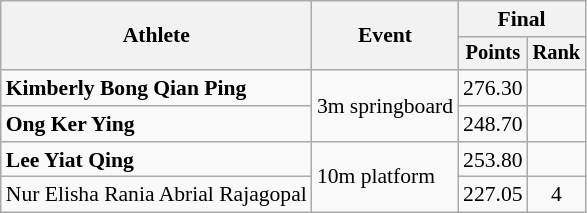<table class="wikitable" style="font-size:90%">
<tr>
<th rowspan="2">Athlete</th>
<th rowspan="2">Event</th>
<th colspan="2">Final</th>
</tr>
<tr style="font-size:95%">
<th>Points</th>
<th>Rank</th>
</tr>
<tr align="center">
<td align="left"><strong>Kimberly Bong Qian Ping</strong></td>
<td rowspan="2" align="left">3m springboard</td>
<td>276.30</td>
<td></td>
</tr>
<tr align="center">
<td align="left"><strong>Ong Ker Ying</strong></td>
<td>248.70</td>
<td></td>
</tr>
<tr align="center">
<td align="left"><strong>Lee Yiat Qing</strong></td>
<td rowspan="2" align="left">10m platform</td>
<td>253.80</td>
<td></td>
</tr>
<tr align="center">
<td align="left">Nur Elisha Rania Abrial Rajagopal</td>
<td>227.05</td>
<td>4</td>
</tr>
</table>
